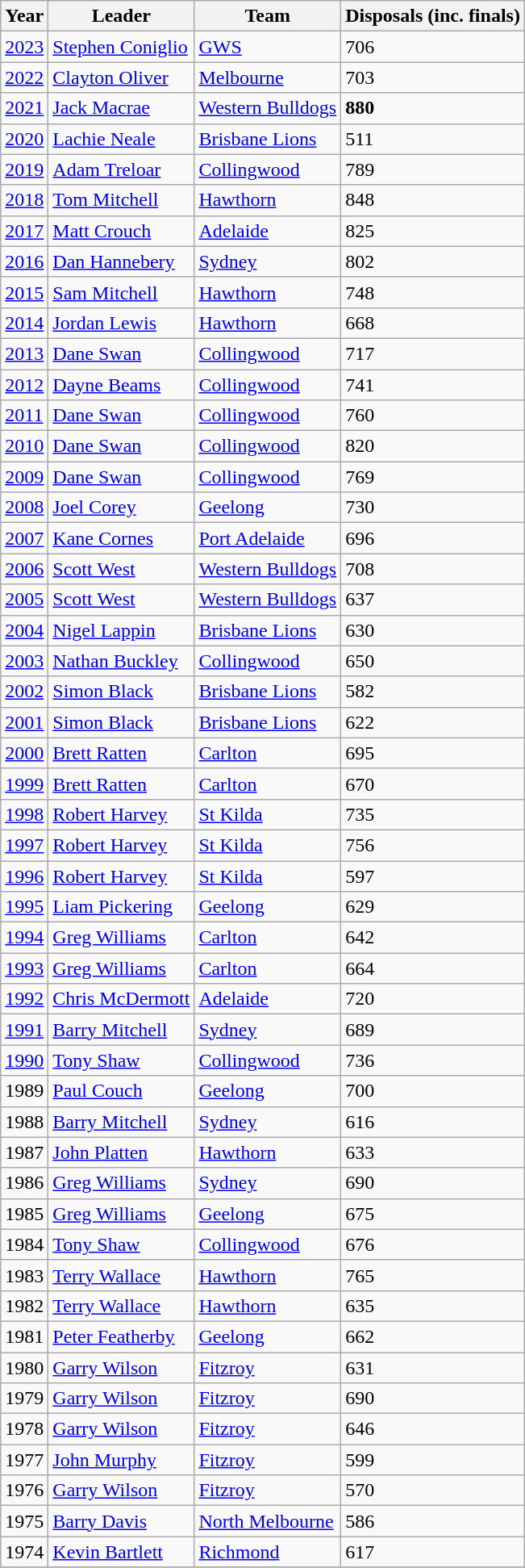<table class="wikitable sortable">
<tr>
<th>Year</th>
<th>Leader</th>
<th>Team</th>
<th>Disposals (inc. finals)</th>
</tr>
<tr>
<td><a href='#'>2023</a></td>
<td><a href='#'>Stephen Coniglio</a></td>
<td><a href='#'>GWS</a></td>
<td>706</td>
</tr>
<tr>
<td><a href='#'>2022</a></td>
<td><a href='#'>Clayton Oliver</a></td>
<td><a href='#'>Melbourne</a></td>
<td>703</td>
</tr>
<tr>
<td><a href='#'>2021</a></td>
<td><a href='#'>Jack Macrae</a></td>
<td><a href='#'>Western Bulldogs</a></td>
<td><strong>880</strong></td>
</tr>
<tr>
<td><a href='#'>2020</a></td>
<td><a href='#'>Lachie Neale</a></td>
<td><a href='#'>Brisbane Lions</a></td>
<td>511</td>
</tr>
<tr>
<td><a href='#'>2019</a></td>
<td><a href='#'>Adam Treloar</a></td>
<td><a href='#'>Collingwood</a></td>
<td>789</td>
</tr>
<tr>
<td><a href='#'>2018</a></td>
<td><a href='#'>Tom Mitchell</a></td>
<td><a href='#'>Hawthorn</a></td>
<td>848</td>
</tr>
<tr>
<td><a href='#'>2017</a></td>
<td><a href='#'>Matt Crouch</a></td>
<td><a href='#'>Adelaide</a></td>
<td>825</td>
</tr>
<tr>
<td><a href='#'>2016</a></td>
<td><a href='#'>Dan Hannebery</a></td>
<td><a href='#'>Sydney</a></td>
<td>802</td>
</tr>
<tr>
<td><a href='#'>2015</a></td>
<td><a href='#'>Sam Mitchell</a></td>
<td><a href='#'>Hawthorn</a></td>
<td>748</td>
</tr>
<tr>
<td><a href='#'>2014</a></td>
<td><a href='#'>Jordan Lewis</a></td>
<td><a href='#'>Hawthorn</a></td>
<td>668</td>
</tr>
<tr>
<td><a href='#'>2013</a></td>
<td><a href='#'>Dane Swan</a></td>
<td><a href='#'>Collingwood</a></td>
<td>717</td>
</tr>
<tr>
<td><a href='#'>2012</a></td>
<td><a href='#'>Dayne Beams</a></td>
<td><a href='#'>Collingwood</a></td>
<td>741</td>
</tr>
<tr>
<td><a href='#'>2011</a></td>
<td><a href='#'>Dane Swan</a></td>
<td><a href='#'>Collingwood</a></td>
<td>760</td>
</tr>
<tr>
<td><a href='#'>2010</a></td>
<td><a href='#'>Dane Swan</a></td>
<td><a href='#'>Collingwood</a></td>
<td>820</td>
</tr>
<tr>
<td><a href='#'>2009</a></td>
<td><a href='#'>Dane Swan</a></td>
<td><a href='#'>Collingwood</a></td>
<td>769</td>
</tr>
<tr>
<td><a href='#'>2008</a></td>
<td><a href='#'>Joel Corey</a></td>
<td><a href='#'>Geelong</a></td>
<td>730</td>
</tr>
<tr>
<td><a href='#'>2007</a></td>
<td><a href='#'>Kane Cornes</a></td>
<td><a href='#'>Port Adelaide</a></td>
<td>696</td>
</tr>
<tr>
<td><a href='#'>2006</a></td>
<td><a href='#'>Scott West</a></td>
<td><a href='#'>Western Bulldogs</a></td>
<td>708</td>
</tr>
<tr>
<td><a href='#'>2005</a></td>
<td><a href='#'>Scott West</a></td>
<td><a href='#'>Western Bulldogs</a></td>
<td>637</td>
</tr>
<tr>
<td><a href='#'>2004</a></td>
<td><a href='#'>Nigel Lappin</a></td>
<td><a href='#'>Brisbane Lions</a></td>
<td>630</td>
</tr>
<tr>
<td><a href='#'>2003</a></td>
<td><a href='#'>Nathan Buckley</a></td>
<td><a href='#'>Collingwood</a></td>
<td>650</td>
</tr>
<tr>
<td><a href='#'>2002</a></td>
<td><a href='#'>Simon Black</a></td>
<td><a href='#'>Brisbane Lions</a></td>
<td>582</td>
</tr>
<tr>
<td><a href='#'>2001</a></td>
<td><a href='#'>Simon Black</a></td>
<td><a href='#'>Brisbane Lions</a></td>
<td>622</td>
</tr>
<tr>
<td><a href='#'>2000</a></td>
<td><a href='#'>Brett Ratten</a></td>
<td><a href='#'>Carlton</a></td>
<td>695</td>
</tr>
<tr>
<td><a href='#'>1999</a></td>
<td><a href='#'>Brett Ratten</a></td>
<td><a href='#'>Carlton</a></td>
<td>670</td>
</tr>
<tr>
<td><a href='#'>1998</a></td>
<td><a href='#'>Robert Harvey</a></td>
<td><a href='#'>St Kilda</a></td>
<td>735</td>
</tr>
<tr>
<td><a href='#'>1997</a></td>
<td><a href='#'>Robert Harvey</a></td>
<td><a href='#'>St Kilda</a></td>
<td>756</td>
</tr>
<tr>
<td><a href='#'>1996</a></td>
<td><a href='#'>Robert Harvey</a></td>
<td><a href='#'>St Kilda</a></td>
<td>597</td>
</tr>
<tr>
<td><a href='#'>1995</a></td>
<td><a href='#'>Liam Pickering</a></td>
<td><a href='#'>Geelong</a></td>
<td>629</td>
</tr>
<tr>
<td><a href='#'>1994</a></td>
<td><a href='#'>Greg Williams</a></td>
<td><a href='#'>Carlton</a></td>
<td>642</td>
</tr>
<tr>
<td><a href='#'>1993</a></td>
<td><a href='#'>Greg Williams</a></td>
<td><a href='#'>Carlton</a></td>
<td>664</td>
</tr>
<tr>
<td><a href='#'>1992</a></td>
<td><a href='#'>Chris McDermott</a></td>
<td><a href='#'>Adelaide</a></td>
<td>720</td>
</tr>
<tr>
<td><a href='#'>1991</a></td>
<td><a href='#'>Barry Mitchell</a></td>
<td><a href='#'>Sydney</a></td>
<td>689</td>
</tr>
<tr>
<td><a href='#'>1990</a></td>
<td><a href='#'>Tony Shaw</a></td>
<td><a href='#'>Collingwood</a></td>
<td>736</td>
</tr>
<tr>
<td>1989</td>
<td><a href='#'>Paul Couch</a></td>
<td><a href='#'>Geelong</a></td>
<td>700</td>
</tr>
<tr>
<td>1988</td>
<td><a href='#'>Barry Mitchell</a></td>
<td><a href='#'>Sydney</a></td>
<td>616</td>
</tr>
<tr>
<td>1987</td>
<td><a href='#'>John Platten</a></td>
<td><a href='#'>Hawthorn</a></td>
<td>633</td>
</tr>
<tr>
<td>1986</td>
<td><a href='#'>Greg Williams</a></td>
<td><a href='#'>Sydney</a></td>
<td>690</td>
</tr>
<tr>
<td>1985</td>
<td><a href='#'>Greg Williams</a></td>
<td><a href='#'>Geelong</a></td>
<td>675</td>
</tr>
<tr>
<td>1984</td>
<td><a href='#'>Tony Shaw</a></td>
<td><a href='#'>Collingwood</a></td>
<td>676</td>
</tr>
<tr>
<td>1983</td>
<td><a href='#'>Terry Wallace</a></td>
<td><a href='#'>Hawthorn</a></td>
<td>765</td>
</tr>
<tr>
<td>1982</td>
<td><a href='#'>Terry Wallace</a></td>
<td><a href='#'>Hawthorn</a></td>
<td>635</td>
</tr>
<tr>
<td>1981</td>
<td><a href='#'>Peter Featherby</a></td>
<td><a href='#'>Geelong</a></td>
<td>662</td>
</tr>
<tr>
<td>1980</td>
<td><a href='#'>Garry Wilson</a></td>
<td><a href='#'>Fitzroy</a></td>
<td>631</td>
</tr>
<tr>
<td>1979</td>
<td><a href='#'>Garry Wilson</a></td>
<td><a href='#'>Fitzroy</a></td>
<td>690</td>
</tr>
<tr>
<td>1978</td>
<td><a href='#'>Garry Wilson</a></td>
<td><a href='#'>Fitzroy</a></td>
<td>646</td>
</tr>
<tr>
<td>1977</td>
<td><a href='#'>John Murphy</a></td>
<td><a href='#'>Fitzroy</a></td>
<td>599</td>
</tr>
<tr>
<td>1976</td>
<td><a href='#'>Garry Wilson</a></td>
<td><a href='#'>Fitzroy</a></td>
<td>570</td>
</tr>
<tr>
<td>1975</td>
<td><a href='#'>Barry Davis</a></td>
<td><a href='#'>North Melbourne</a></td>
<td>586</td>
</tr>
<tr>
<td>1974</td>
<td><a href='#'>Kevin Bartlett</a></td>
<td><a href='#'>Richmond</a></td>
<td>617</td>
</tr>
<tr>
</tr>
</table>
